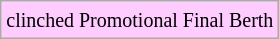<table class="wikitable">
<tr>
<td style="background-color: #ffccff;"><small>clinched Promotional Final Berth</small></td>
</tr>
</table>
